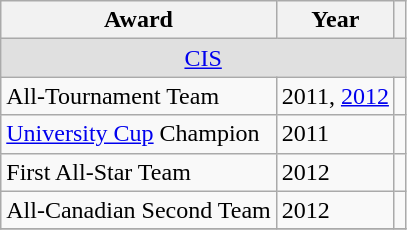<table class="wikitable">
<tr>
<th>Award</th>
<th>Year</th>
<th></th>
</tr>
<tr ALIGN="center" bgcolor="#e0e0e0">
<td colspan="3"><a href='#'>CIS</a></td>
</tr>
<tr>
<td>All-Tournament Team</td>
<td>2011, <a href='#'>2012</a></td>
<td></td>
</tr>
<tr>
<td><a href='#'>University Cup</a> Champion</td>
<td>2011</td>
<td></td>
</tr>
<tr>
<td>First All-Star Team</td>
<td>2012</td>
<td></td>
</tr>
<tr>
<td>All-Canadian Second Team</td>
<td>2012</td>
<td></td>
</tr>
<tr>
</tr>
</table>
